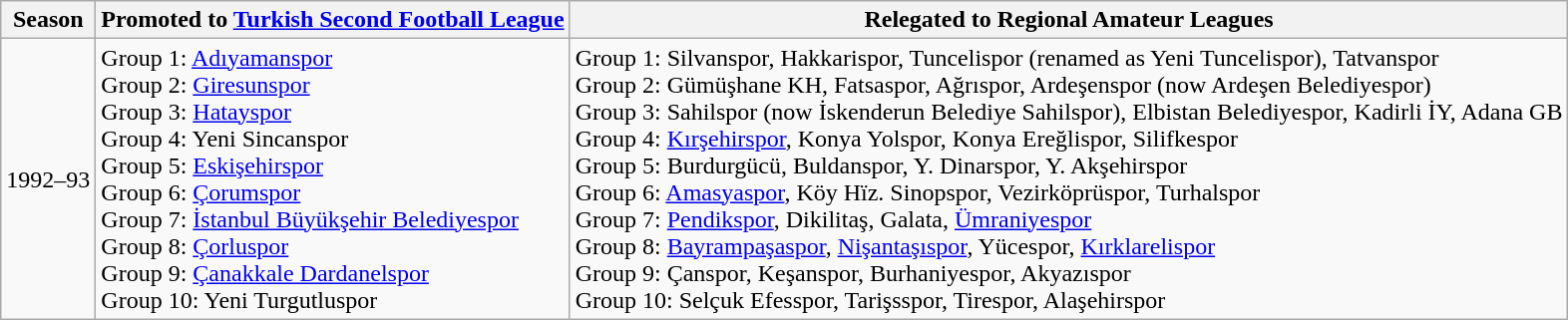<table class="wikitable">
<tr>
<th>Season</th>
<th>Promoted to <a href='#'>Turkish Second Football League</a></th>
<th>Relegated to Regional Amateur Leagues</th>
</tr>
<tr>
<td>1992–93</td>
<td>Group 1: <a href='#'>Adıyamanspor</a><br>Group 2: <a href='#'>Giresunspor</a><br>Group 3: <a href='#'>Hatayspor</a><br>Group 4: Yeni Sincanspor<br>Group 5: <a href='#'>Eskişehirspor</a><br>Group 6: <a href='#'>Çorumspor</a><br>Group 7: <a href='#'>İstanbul Büyükşehir Belediyespor</a><br>Group 8: <a href='#'>Çorluspor</a><br>Group 9: <a href='#'>Çanakkale Dardanelspor</a><br>Group 10: Yeni Turgutluspor</td>
<td>Group 1: Silvanspor, Hakkarispor, Tuncelispor (renamed as Yeni Tuncelispor), Tatvanspor<br>Group 2: Gümüşhane KH, Fatsaspor, Ağrıspor, Ardeşenspor (now Ardeşen Belediyespor)<br>Group 3: Sahilspor (now İskenderun Belediye Sahilspor), Elbistan Belediyespor, Kadirli İY, Adana GB<br>Group 4: <a href='#'>Kırşehirspor</a>, Konya Yolspor, Konya Ereğlispor, Silifkespor<br>Group 5: Burdurgücü, Buldanspor, Y. Dinarspor, Y. Akşehirspor<br>Group 6: <a href='#'>Amasyaspor</a>, Köy Hïz. Sinopspor, Vezirköprüspor, Turhalspor<br>Group 7: <a href='#'>Pendikspor</a>, Dikilitaş, Galata, <a href='#'>Ümraniyespor</a><br>Group 8: <a href='#'>Bayrampaşaspor</a>, <a href='#'>Nişantaşıspor</a>, Yücespor, <a href='#'>Kırklarelispor</a><br>Group 9: Çanspor, Keşanspor, Burhaniyespor, Akyazıspor<br>Group 10: Selçuk Efesspor, Tarişsspor, Tirespor, Alaşehirspor</td>
</tr>
</table>
